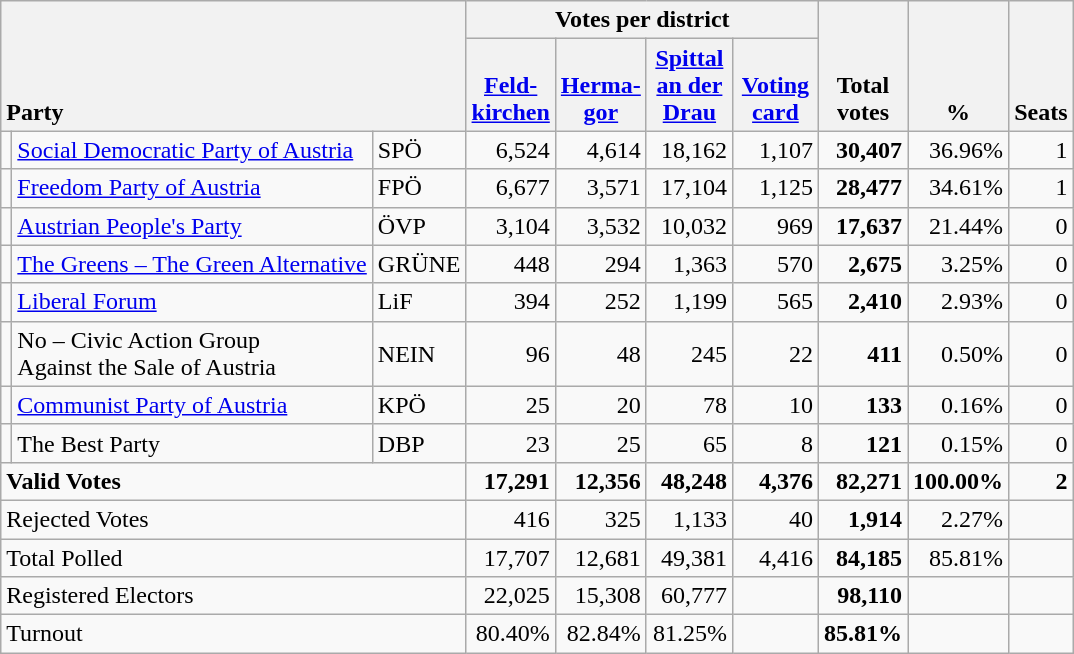<table class="wikitable" border="1" style="text-align:right;">
<tr>
<th style="text-align:left;" valign=bottom rowspan=2 colspan=3>Party</th>
<th colspan=4>Votes per district</th>
<th align=center valign=bottom rowspan=2 width="50">Total<br>votes</th>
<th align=center valign=bottom rowspan=2 width="50">%</th>
<th align=center valign=bottom rowspan=2>Seats</th>
</tr>
<tr>
<th align=center valign=bottom width="50"><a href='#'>Feld-<br>kirchen</a></th>
<th align=center valign=bottom width="50"><a href='#'>Herma-<br>gor</a></th>
<th align=center valign=bottom width="50"><a href='#'>Spittal<br>an der<br>Drau</a></th>
<th align=center valign=bottom width="50"><a href='#'>Voting<br>card</a></th>
</tr>
<tr>
<td></td>
<td align=left><a href='#'>Social Democratic Party of Austria</a></td>
<td align=left>SPÖ</td>
<td>6,524</td>
<td>4,614</td>
<td>18,162</td>
<td>1,107</td>
<td><strong>30,407</strong></td>
<td>36.96%</td>
<td>1</td>
</tr>
<tr>
<td></td>
<td align=left><a href='#'>Freedom Party of Austria</a></td>
<td align=left>FPÖ</td>
<td>6,677</td>
<td>3,571</td>
<td>17,104</td>
<td>1,125</td>
<td><strong>28,477</strong></td>
<td>34.61%</td>
<td>1</td>
</tr>
<tr>
<td></td>
<td align=left><a href='#'>Austrian People's Party</a></td>
<td align=left>ÖVP</td>
<td>3,104</td>
<td>3,532</td>
<td>10,032</td>
<td>969</td>
<td><strong>17,637</strong></td>
<td>21.44%</td>
<td>0</td>
</tr>
<tr>
<td></td>
<td align=left style="white-space: nowrap;"><a href='#'>The Greens – The Green Alternative</a></td>
<td align=left>GRÜNE</td>
<td>448</td>
<td>294</td>
<td>1,363</td>
<td>570</td>
<td><strong>2,675</strong></td>
<td>3.25%</td>
<td>0</td>
</tr>
<tr>
<td></td>
<td align=left><a href='#'>Liberal Forum</a></td>
<td align=left>LiF</td>
<td>394</td>
<td>252</td>
<td>1,199</td>
<td>565</td>
<td><strong>2,410</strong></td>
<td>2.93%</td>
<td>0</td>
</tr>
<tr>
<td></td>
<td align=left>No – Civic Action Group<br>Against the Sale of Austria</td>
<td align=left>NEIN</td>
<td>96</td>
<td>48</td>
<td>245</td>
<td>22</td>
<td><strong>411</strong></td>
<td>0.50%</td>
<td>0</td>
</tr>
<tr>
<td></td>
<td align=left><a href='#'>Communist Party of Austria</a></td>
<td align=left>KPÖ</td>
<td>25</td>
<td>20</td>
<td>78</td>
<td>10</td>
<td><strong>133</strong></td>
<td>0.16%</td>
<td>0</td>
</tr>
<tr>
<td></td>
<td align=left>The Best Party</td>
<td align=left>DBP</td>
<td>23</td>
<td>25</td>
<td>65</td>
<td>8</td>
<td><strong>121</strong></td>
<td>0.15%</td>
<td>0</td>
</tr>
<tr style="font-weight:bold">
<td align=left colspan=3>Valid Votes</td>
<td>17,291</td>
<td>12,356</td>
<td>48,248</td>
<td>4,376</td>
<td>82,271</td>
<td>100.00%</td>
<td>2</td>
</tr>
<tr>
<td align=left colspan=3>Rejected Votes</td>
<td>416</td>
<td>325</td>
<td>1,133</td>
<td>40</td>
<td><strong>1,914</strong></td>
<td>2.27%</td>
<td></td>
</tr>
<tr>
<td align=left colspan=3>Total Polled</td>
<td>17,707</td>
<td>12,681</td>
<td>49,381</td>
<td>4,416</td>
<td><strong>84,185</strong></td>
<td>85.81%</td>
<td></td>
</tr>
<tr>
<td align=left colspan=3>Registered Electors</td>
<td>22,025</td>
<td>15,308</td>
<td>60,777</td>
<td></td>
<td><strong>98,110</strong></td>
<td></td>
<td></td>
</tr>
<tr>
<td align=left colspan=3>Turnout</td>
<td>80.40%</td>
<td>82.84%</td>
<td>81.25%</td>
<td></td>
<td><strong>85.81%</strong></td>
<td></td>
<td></td>
</tr>
</table>
